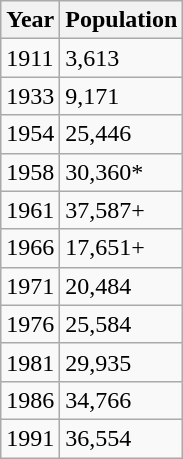<table class="wikitable">
<tr>
<th>Year</th>
<th>Population</th>
</tr>
<tr>
<td>1911</td>
<td>3,613</td>
</tr>
<tr>
<td>1933</td>
<td>9,171</td>
</tr>
<tr>
<td>1954</td>
<td>25,446</td>
</tr>
<tr>
<td>1958</td>
<td>30,360*</td>
</tr>
<tr>
<td>1961</td>
<td>37,587+</td>
</tr>
<tr>
<td>1966</td>
<td>17,651+</td>
</tr>
<tr>
<td>1971</td>
<td>20,484</td>
</tr>
<tr>
<td>1976</td>
<td>25,584</td>
</tr>
<tr>
<td>1981</td>
<td>29,935</td>
</tr>
<tr>
<td>1986</td>
<td>34,766</td>
</tr>
<tr>
<td>1991</td>
<td>36,554</td>
</tr>
</table>
